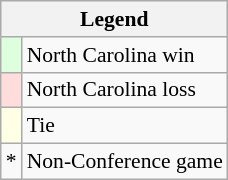<table class="wikitable" style="font-size:90%">
<tr>
<th colspan=2>Legend</th>
</tr>
<tr>
<td style="background:#DDFFDD;"> </td>
<td>North Carolina win</td>
</tr>
<tr>
<td style="background:#FFDDDD;"> </td>
<td>North Carolina loss</td>
</tr>
<tr>
<td style="background:#FFFFE6;"> </td>
<td>Tie</td>
</tr>
<tr>
<td>*</td>
<td>Non-Conference game</td>
</tr>
</table>
